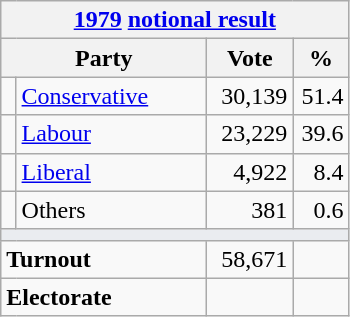<table class="wikitable">
<tr>
<th colspan="4"><a href='#'>1979</a> <a href='#'>notional result</a></th>
</tr>
<tr>
<th bgcolor="#DDDDFF" width="130px" colspan="2">Party</th>
<th bgcolor="#DDDDFF" width="50px">Vote</th>
<th bgcolor="#DDDDFF" width="30px">%</th>
</tr>
<tr>
<td></td>
<td><a href='#'>Conservative</a></td>
<td align=right>30,139</td>
<td align=right>51.4</td>
</tr>
<tr>
<td></td>
<td><a href='#'>Labour</a></td>
<td align=right>23,229</td>
<td align=right>39.6</td>
</tr>
<tr>
<td></td>
<td><a href='#'>Liberal</a></td>
<td align=right>4,922</td>
<td align=right>8.4</td>
</tr>
<tr>
<td></td>
<td>Others</td>
<td align=right>381</td>
<td align=right>0.6</td>
</tr>
<tr>
<td colspan="4" bgcolor="#EAECF0"></td>
</tr>
<tr>
<td colspan="2"><strong>Turnout</strong></td>
<td align=right>58,671</td>
<td align=right></td>
</tr>
<tr>
<td colspan="2"><strong>Electorate</strong></td>
<td align=right></td>
</tr>
</table>
